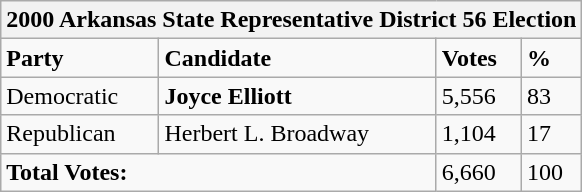<table class="wikitable">
<tr>
<th colspan="4">2000 Arkansas State Representative District 56 Election</th>
</tr>
<tr>
<td><strong>Party</strong></td>
<td><strong>Candidate</strong></td>
<td><strong>Votes</strong></td>
<td><strong>%</strong></td>
</tr>
<tr>
<td>Democratic</td>
<td><strong>Joyce Elliott</strong></td>
<td>5,556</td>
<td>83</td>
</tr>
<tr>
<td>Republican</td>
<td>Herbert L. Broadway</td>
<td>1,104</td>
<td>17</td>
</tr>
<tr>
<td colspan="2"><strong>Total Votes:</strong></td>
<td>6,660</td>
<td>100</td>
</tr>
</table>
